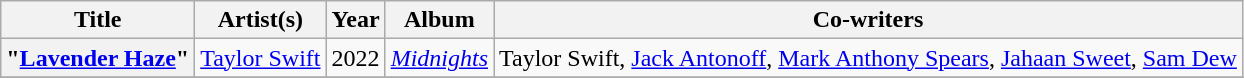<table class="wikitable plainrowheaders" style="text-align:center;">
<tr>
<th scope="col">Title</th>
<th scope="col">Artist(s)</th>
<th scope="col">Year</th>
<th scope="col">Album</th>
<th scope="col">Co-writers</th>
</tr>
<tr>
<th scope="row">"<a href='#'>Lavender Haze</a>"</th>
<td><a href='#'>Taylor Swift</a></td>
<td>2022</td>
<td><em><a href='#'>Midnights</a></em></td>
<td>Taylor Swift, <a href='#'>Jack Antonoff</a>, <a href='#'>Mark Anthony Spears</a>, <a href='#'>Jahaan Sweet</a>, <a href='#'>Sam Dew</a></td>
</tr>
<tr>
</tr>
</table>
